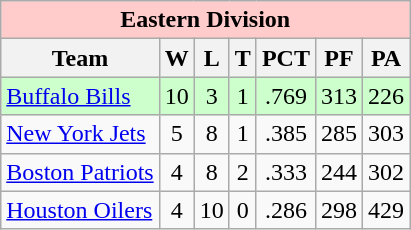<table class="wikitable" style="text-align:center">
<tr bgcolor="#ffcbcb">
<td colspan="7" align="center"><strong>Eastern Division</strong></td>
</tr>
<tr bgcolor="#efefef">
<th>Team</th>
<th>W</th>
<th>L</th>
<th>T</th>
<th>PCT</th>
<th>PF</th>
<th>PA</th>
</tr>
<tr style="background:#ccffcc">
<td align="left"><a href='#'>Buffalo Bills</a></td>
<td>10</td>
<td>3</td>
<td>1</td>
<td>.769</td>
<td>313</td>
<td>226</td>
</tr>
<tr>
<td align="left"><a href='#'>New York Jets</a></td>
<td>5</td>
<td>8</td>
<td>1</td>
<td>.385</td>
<td>285</td>
<td>303</td>
</tr>
<tr>
<td align="left"><a href='#'>Boston Patriots</a></td>
<td>4</td>
<td>8</td>
<td>2</td>
<td>.333</td>
<td>244</td>
<td>302</td>
</tr>
<tr>
<td align="left"><a href='#'>Houston Oilers</a></td>
<td>4</td>
<td>10</td>
<td>0</td>
<td>.286</td>
<td>298</td>
<td>429</td>
</tr>
</table>
